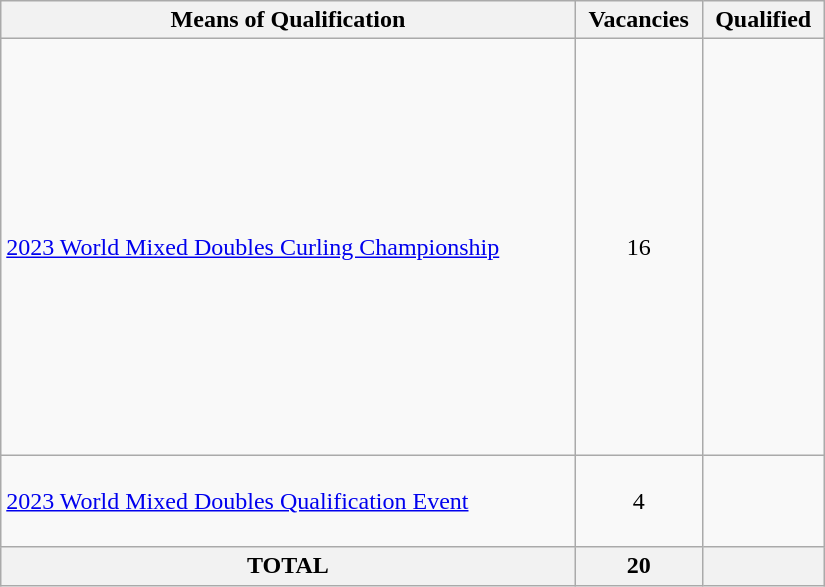<table class="wikitable" style="width:550px">
<tr>
<th scope="col">Means of Qualification</th>
<th scope="col">Vacancies</th>
<th scope="col">Qualified</th>
</tr>
<tr>
<td><a href='#'>2023 World Mixed Doubles Curling Championship</a></td>
<td align=center>16</td>
<td> <br>  <br>  <br>  <br>  <br>  <br>  <br>  <br>  <br>  <br>  <br>  <br>  <br>  <br>  <br> </td>
</tr>
<tr>
<td><a href='#'>2023 World Mixed Doubles Qualification Event</a></td>
<td align=center>4</td>
<td> <br>  <br>  <br> </td>
</tr>
<tr>
<th>TOTAL</th>
<th>20</th>
<th></th>
</tr>
</table>
